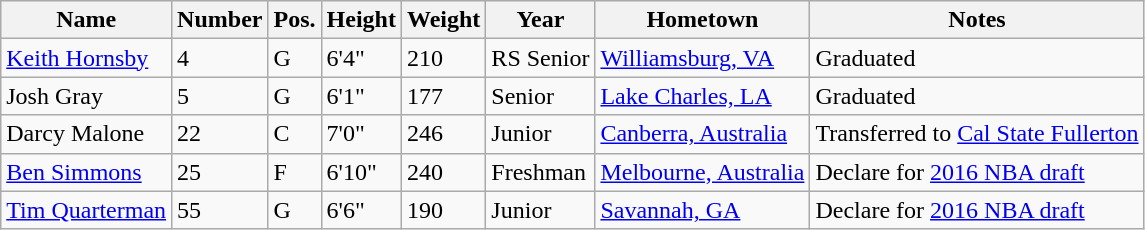<table class="wikitable sortable" border="1">
<tr>
<th>Name</th>
<th>Number</th>
<th>Pos.</th>
<th>Height</th>
<th>Weight</th>
<th>Year</th>
<th>Hometown</th>
<th class="unsortable">Notes</th>
</tr>
<tr>
<td><a href='#'>Keith Hornsby</a></td>
<td>4</td>
<td>G</td>
<td>6'4"</td>
<td>210</td>
<td>RS Senior</td>
<td><a href='#'>Williamsburg, VA</a></td>
<td>Graduated</td>
</tr>
<tr>
<td>Josh Gray</td>
<td>5</td>
<td>G</td>
<td>6'1"</td>
<td>177</td>
<td>Senior</td>
<td><a href='#'>Lake Charles, LA</a></td>
<td>Graduated</td>
</tr>
<tr>
<td>Darcy Malone</td>
<td>22</td>
<td>C</td>
<td>7'0"</td>
<td>246</td>
<td>Junior</td>
<td><a href='#'>Canberra, Australia</a></td>
<td>Transferred to <a href='#'>Cal State Fullerton</a></td>
</tr>
<tr>
<td><a href='#'>Ben Simmons</a></td>
<td>25</td>
<td>F</td>
<td>6'10"</td>
<td>240</td>
<td>Freshman</td>
<td><a href='#'>Melbourne, Australia</a></td>
<td>Declare for <a href='#'>2016 NBA draft</a></td>
</tr>
<tr>
<td><a href='#'>Tim Quarterman</a></td>
<td>55</td>
<td>G</td>
<td>6'6"</td>
<td>190</td>
<td>Junior</td>
<td><a href='#'>Savannah, GA</a></td>
<td>Declare for <a href='#'>2016 NBA draft</a></td>
</tr>
</table>
